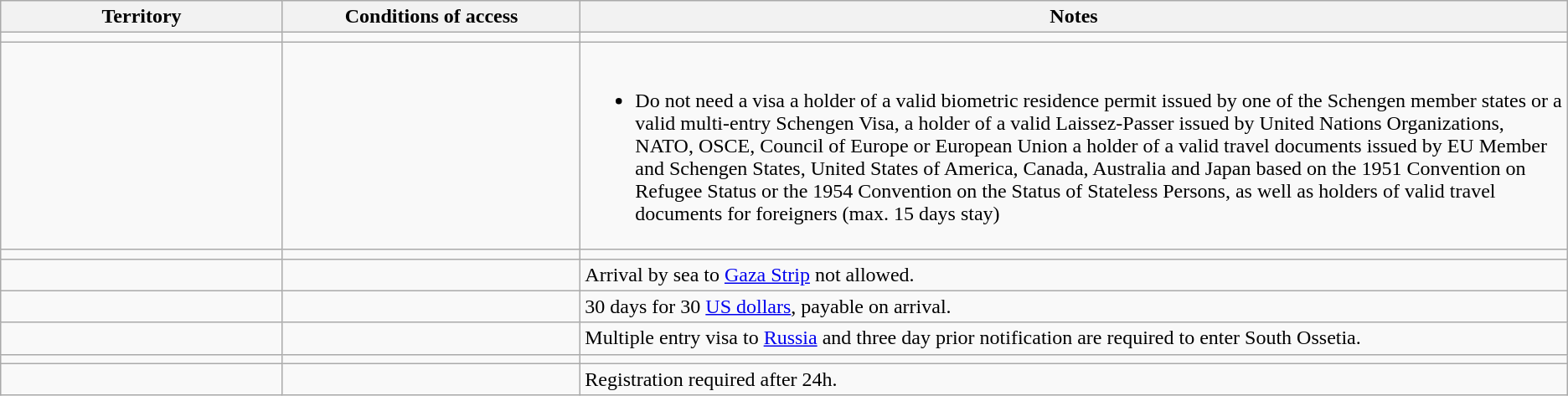<table class="wikitable" style="text-align: left; table-layout: fixed;">
<tr>
<th width="18%">Territory</th>
<th width="19%">Conditions of access</th>
<th>Notes</th>
</tr>
<tr>
<td></td>
<td></td>
<td></td>
</tr>
<tr>
<td></td>
<td></td>
<td><br><ul><li>Do not need a visa a holder of a valid biometric residence permit issued by one of the Schengen member states or a valid multi-entry Schengen Visa, a holder of a valid Laissez-Passer issued by United Nations Organizations, NATO, OSCE, Council of Europe or European Union a holder of a valid travel documents issued by EU Member and Schengen States, United States of America, Canada, Australia and Japan based on the 1951 Convention on Refugee Status or the 1954 Convention on the Status of Stateless Persons, as well as holders of valid travel documents for foreigners (max. 15 days stay)</li></ul></td>
</tr>
<tr>
<td></td>
<td></td>
<td></td>
</tr>
<tr>
<td></td>
<td></td>
<td>Arrival by sea to <a href='#'>Gaza Strip</a> not allowed.</td>
</tr>
<tr>
<td></td>
<td></td>
<td>30 days for 30 <a href='#'>US dollars</a>, payable on arrival.</td>
</tr>
<tr>
<td></td>
<td></td>
<td>Multiple entry visa to <a href='#'>Russia</a> and three day prior notification are required to enter South Ossetia.</td>
</tr>
<tr>
<td></td>
<td></td>
<td></td>
</tr>
<tr>
<td></td>
<td></td>
<td>Registration required after 24h.</td>
</tr>
</table>
